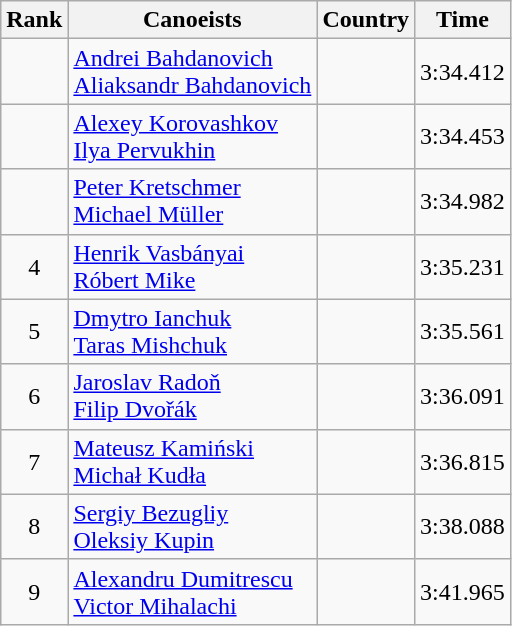<table class="wikitable" style="text-align:center">
<tr>
<th>Rank</th>
<th>Canoeists</th>
<th>Country</th>
<th>Time</th>
</tr>
<tr>
<td></td>
<td align="left"><a href='#'>Andrei Bahdanovich</a><br><a href='#'>Aliaksandr Bahdanovich</a></td>
<td align="left"></td>
<td>3:34.412</td>
</tr>
<tr>
<td></td>
<td align="left"><a href='#'>Alexey Korovashkov</a><br><a href='#'>Ilya Pervukhin</a></td>
<td align="left"></td>
<td>3:34.453</td>
</tr>
<tr>
<td></td>
<td align="left"><a href='#'>Peter Kretschmer</a><br><a href='#'>Michael Müller</a></td>
<td align="left"></td>
<td>3:34.982</td>
</tr>
<tr>
<td>4</td>
<td align="left"><a href='#'>Henrik Vasbányai</a><br><a href='#'>Róbert Mike</a></td>
<td align="left"></td>
<td>3:35.231</td>
</tr>
<tr>
<td>5</td>
<td align="left"><a href='#'>Dmytro Ianchuk</a><br><a href='#'>Taras Mishchuk</a></td>
<td align="left"></td>
<td>3:35.561</td>
</tr>
<tr>
<td>6</td>
<td align="left"><a href='#'>Jaroslav Radoň</a><br><a href='#'>Filip Dvořák</a></td>
<td align="left"></td>
<td>3:36.091</td>
</tr>
<tr>
<td>7</td>
<td align="left"><a href='#'>Mateusz Kamiński</a><br><a href='#'>Michał Kudła</a></td>
<td align="left"></td>
<td>3:36.815</td>
</tr>
<tr>
<td>8</td>
<td align="left"><a href='#'>Sergiy Bezugliy</a><br><a href='#'>Oleksiy Kupin</a></td>
<td align="left"></td>
<td>3:38.088</td>
</tr>
<tr>
<td>9</td>
<td align="left"><a href='#'>Alexandru Dumitrescu</a><br><a href='#'>Victor Mihalachi</a></td>
<td align="left"></td>
<td>3:41.965</td>
</tr>
</table>
